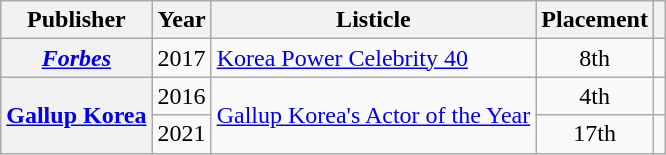<table class="wikitable plainrowheaders" style="text-align:center">
<tr>
<th scope="col">Publisher</th>
<th scope="col">Year</th>
<th scope="col">Listicle</th>
<th scope="col">Placement</th>
<th scope="col" class="unsortable"></th>
</tr>
<tr>
<th scope="row"><em><a href='#'>Forbes</a></em></th>
<td>2017</td>
<td style="text-align:left"><a href='#'>Korea Power Celebrity 40</a></td>
<td>8th</td>
<td></td>
</tr>
<tr>
<th scope="row" rowspan="2"><a href='#'>Gallup Korea</a></th>
<td>2016</td>
<td rowspan="2" style="text-align:left"><a href='#'>Gallup Korea's Actor of the Year</a></td>
<td>4th</td>
<td></td>
</tr>
<tr>
<td>2021</td>
<td>17th</td>
<td></td>
</tr>
</table>
